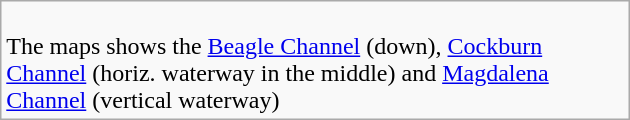<table class="wikitable" style="float: right; clear:right; width: 420px;">
<tr>
<td><br>The maps shows the <a href='#'>Beagle Channel</a> (down), <a href='#'>Cockburn Channel</a> (horiz. waterway in the middle) and <a href='#'>Magdalena Channel</a> (vertical waterway)</td>
</tr>
</table>
